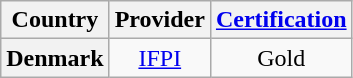<table class="wikitable plainrowheaders" style="text-align:center">
<tr>
<th scope="col">Country</th>
<th scope="col" class="unsortable">Provider</th>
<th scope="col"><a href='#'>Certification</a></th>
</tr>
<tr>
<th scope="row">Denmark</th>
<td><a href='#'>IFPI</a></td>
<td>Gold</td>
</tr>
</table>
